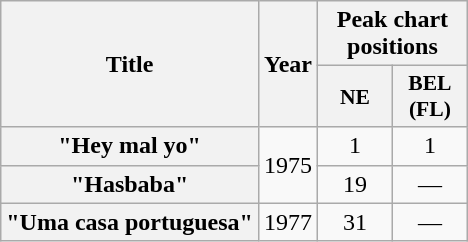<table class="wikitable plainrowheaders" style="text-align:center;">
<tr>
<th scope="col" rowspan="2">Title</th>
<th scope="col" rowspan="2">Year</th>
<th scope="col" colspan="2">Peak chart positions</th>
</tr>
<tr>
<th scope="col" style="width:3em;font-size:90%;">NE<br></th>
<th scope="col" style="width:3em;font-size:90%;">BEL<br>(FL)<br></th>
</tr>
<tr>
<th scope="row">"Hey mal yo"</th>
<td rowspan=2>1975</td>
<td>1</td>
<td>1</td>
</tr>
<tr>
<th scope="row">"Hasbaba"</th>
<td>19</td>
<td>—</td>
</tr>
<tr>
<th scope="row">"Uma casa portuguesa"</th>
<td>1977</td>
<td>31</td>
<td>—</td>
</tr>
</table>
